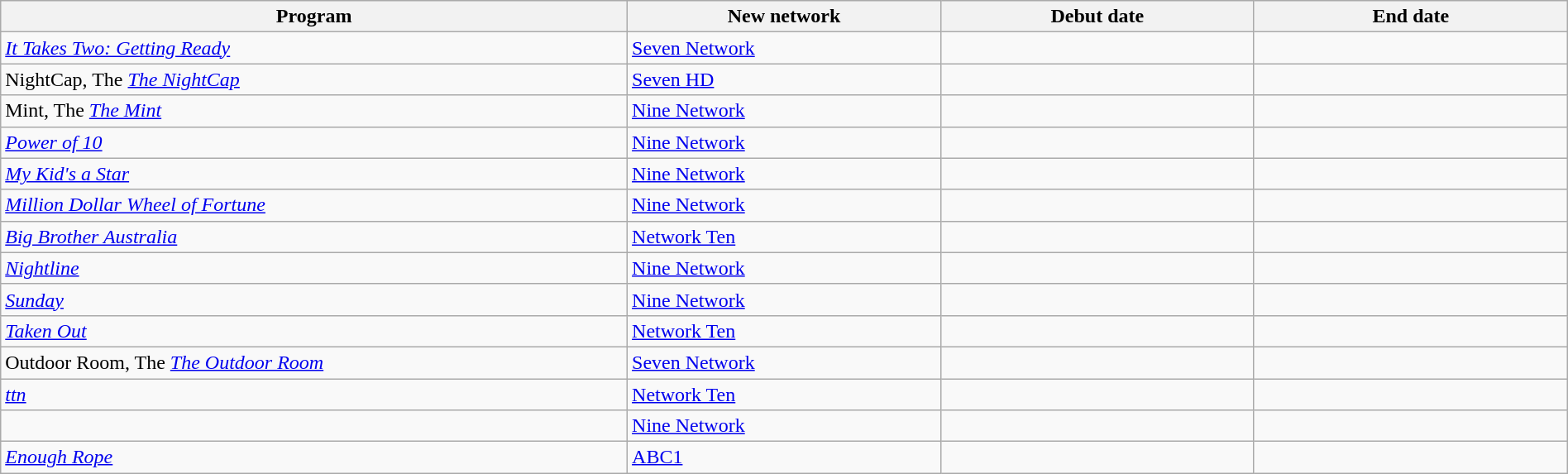<table class="wikitable sortable" width="100%">
<tr bgcolor="#efefef">
<th width=40%>Program</th>
<th width=20%>New network</th>
<th width=20%>Debut date</th>
<th width=20%>End date</th>
</tr>
<tr>
<td><em><a href='#'>It Takes Two: Getting Ready</a></em>  </td>
<td><a href='#'>Seven Network</a></td>
<td></td>
<td></td>
</tr>
<tr>
<td><span>NightCap, The</span> <em><a href='#'>The NightCap</a></em>  </td>
<td><a href='#'>Seven HD</a></td>
<td></td>
<td></td>
</tr>
<tr>
<td><span>Mint, The</span> <em><a href='#'>The Mint</a></em></td>
<td><a href='#'>Nine Network</a></td>
<td></td>
<td></td>
</tr>
<tr>
<td><em><a href='#'>Power of 10</a></em>  </td>
<td><a href='#'>Nine Network</a></td>
<td></td>
<td></td>
</tr>
<tr>
<td><em><a href='#'>My Kid's a Star</a></em> </td>
<td><a href='#'>Nine Network</a></td>
<td></td>
<td></td>
</tr>
<tr>
<td><em><a href='#'>Million Dollar Wheel of Fortune</a></em></td>
<td><a href='#'>Nine Network</a></td>
<td></td>
<td></td>
</tr>
<tr>
<td><em><a href='#'>Big Brother Australia</a></em></td>
<td><a href='#'>Network Ten</a></td>
<td></td>
<td></td>
</tr>
<tr>
<td><em><a href='#'>Nightline</a></em></td>
<td><a href='#'>Nine Network</a></td>
<td></td>
<td></td>
</tr>
<tr>
<td><em><a href='#'>Sunday</a></em></td>
<td><a href='#'>Nine Network</a></td>
<td></td>
<td></td>
</tr>
<tr>
<td><em><a href='#'>Taken Out</a></em>  </td>
<td><a href='#'>Network Ten</a></td>
<td></td>
<td></td>
</tr>
<tr>
<td><span>Outdoor Room, The</span> <em><a href='#'>The Outdoor Room</a></em></td>
<td><a href='#'>Seven Network</a></td>
<td></td>
<td></td>
</tr>
<tr>
<td><em><a href='#'>ttn</a></em></td>
<td><a href='#'>Network Ten</a></td>
<td></td>
<td></td>
</tr>
<tr>
<td></td>
<td><a href='#'>Nine Network</a></td>
<td></td>
<td></td>
</tr>
<tr>
<td><em><a href='#'>Enough Rope</a></em></td>
<td><a href='#'>ABC1</a></td>
<td></td>
<td></td>
</tr>
</table>
